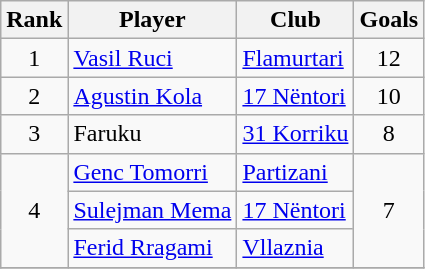<table class="wikitable" style="text-align:center">
<tr>
<th>Rank</th>
<th>Player</th>
<th>Club</th>
<th>Goals</th>
</tr>
<tr>
<td>1</td>
<td align="left"> <a href='#'>Vasil Ruci</a></td>
<td align="left"><a href='#'>Flamurtari</a></td>
<td>12</td>
</tr>
<tr>
<td>2</td>
<td align="left"> <a href='#'>Agustin Kola</a></td>
<td align="left"><a href='#'>17 Nëntori</a></td>
<td>10</td>
</tr>
<tr>
<td>3</td>
<td align="left"> Faruku</td>
<td align="left"><a href='#'>31 Korriku</a></td>
<td>8</td>
</tr>
<tr>
<td rowspan="3">4</td>
<td align="left"> <a href='#'>Genc Tomorri</a></td>
<td align="left"><a href='#'>Partizani</a></td>
<td rowspan="3">7</td>
</tr>
<tr>
<td align="left"> <a href='#'>Sulejman Mema</a></td>
<td align="left"><a href='#'>17 Nëntori</a></td>
</tr>
<tr>
<td align="left"> <a href='#'>Ferid Rragami</a></td>
<td align="left"><a href='#'>Vllaznia</a></td>
</tr>
<tr>
</tr>
</table>
